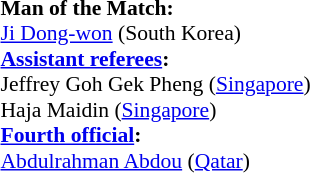<table width=50% style="font-size: 90%">
<tr>
<td><br><strong>Man of the Match:</strong>
<br><a href='#'>Ji Dong-won</a> (South Korea)<br><strong><a href='#'>Assistant referees</a>:</strong>
<br>Jeffrey Goh Gek Pheng (<a href='#'>Singapore</a>)
<br>Haja Maidin (<a href='#'>Singapore</a>)
<br><strong><a href='#'>Fourth official</a>:</strong>
<br><a href='#'>Abdulrahman Abdou</a> (<a href='#'>Qatar</a>)</td>
</tr>
</table>
